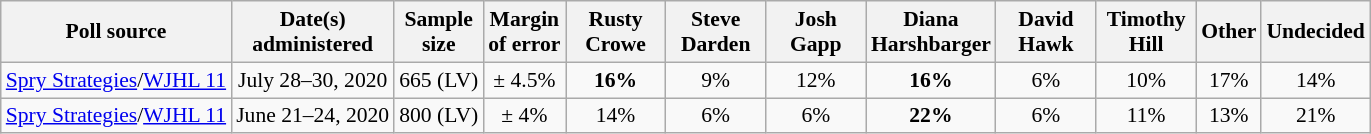<table class="wikitable" style="font-size:90%;text-align:center;">
<tr>
<th>Poll source</th>
<th>Date(s)<br>administered</th>
<th>Sample<br>size</th>
<th>Margin<br>of error</th>
<th style="width:60px;">Rusty<br>Crowe</th>
<th style="width:60px;">Steve<br>Darden</th>
<th style="width:60px;">Josh<br>Gapp</th>
<th style="width:60px;">Diana<br>Harshbarger</th>
<th style="width:60px;">David<br>Hawk</th>
<th style="width:60px;">Timothy<br>Hill</th>
<th>Other</th>
<th>Undecided</th>
</tr>
<tr>
<td style="text-align:left;"><a href='#'>Spry Strategies</a>/<a href='#'>WJHL 11</a></td>
<td>July 28–30, 2020</td>
<td>665 (LV)</td>
<td>± 4.5%</td>
<td><strong>16%</strong></td>
<td>9%</td>
<td>12%</td>
<td><strong>16%</strong></td>
<td>6%</td>
<td>10%</td>
<td>17%</td>
<td>14%</td>
</tr>
<tr>
<td style="text-align:left;"><a href='#'>Spry Strategies</a>/<a href='#'>WJHL 11</a></td>
<td>June 21–24, 2020</td>
<td>800 (LV)</td>
<td>± 4%</td>
<td>14%</td>
<td>6%</td>
<td>6%</td>
<td><strong>22%</strong></td>
<td>6%</td>
<td>11%</td>
<td>13%</td>
<td>21%</td>
</tr>
</table>
